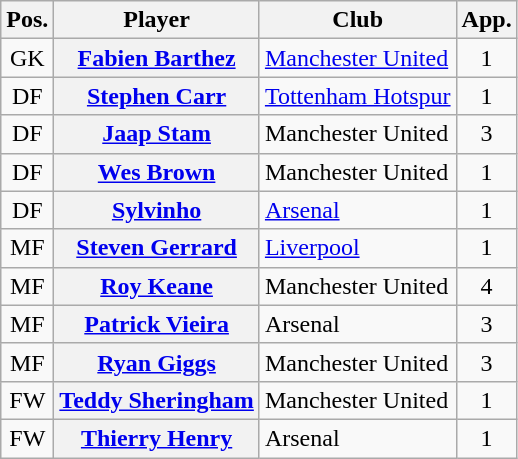<table class="wikitable plainrowheaders" style="text-align: left">
<tr>
<th scope=col>Pos.</th>
<th scope=col>Player</th>
<th scope=col>Club</th>
<th scope=col>App.</th>
</tr>
<tr>
<td style=text-align:center>GK</td>
<th scope=row><a href='#'>Fabien Barthez</a></th>
<td><a href='#'>Manchester United</a></td>
<td style=text-align:center>1</td>
</tr>
<tr>
<td style=text-align:center>DF</td>
<th scope=row><a href='#'>Stephen Carr</a></th>
<td><a href='#'>Tottenham Hotspur</a></td>
<td style=text-align:center>1</td>
</tr>
<tr>
<td style=text-align:center>DF</td>
<th scope=row><a href='#'>Jaap Stam</a> </th>
<td>Manchester United</td>
<td style=text-align:center>3</td>
</tr>
<tr>
<td style=text-align:center>DF</td>
<th scope=row><a href='#'>Wes Brown</a></th>
<td>Manchester United</td>
<td style=text-align:center>1</td>
</tr>
<tr>
<td style=text-align:center>DF</td>
<th scope=row><a href='#'>Sylvinho</a></th>
<td><a href='#'>Arsenal</a></td>
<td style=text-align:center>1</td>
</tr>
<tr>
<td style=text-align:center>MF</td>
<th scope=row><a href='#'>Steven Gerrard</a></th>
<td><a href='#'>Liverpool</a></td>
<td style=text-align:center>1</td>
</tr>
<tr>
<td style=text-align:center>MF</td>
<th scope=row><a href='#'>Roy Keane</a> </th>
<td>Manchester United</td>
<td style=text-align:center>4</td>
</tr>
<tr>
<td style=text-align:center>MF</td>
<th scope=row><a href='#'>Patrick Vieira</a> </th>
<td>Arsenal</td>
<td style=text-align:center>3</td>
</tr>
<tr>
<td style=text-align:center>MF</td>
<th scope=row><a href='#'>Ryan Giggs</a> </th>
<td>Manchester United</td>
<td style=text-align:center>3</td>
</tr>
<tr>
<td style=text-align:center>FW</td>
<th scope=row><a href='#'>Teddy Sheringham</a></th>
<td>Manchester United</td>
<td style=text-align:center>1</td>
</tr>
<tr>
<td style=text-align:center>FW</td>
<th scope=row><a href='#'>Thierry Henry</a></th>
<td>Arsenal</td>
<td style=text-align:center>1</td>
</tr>
</table>
